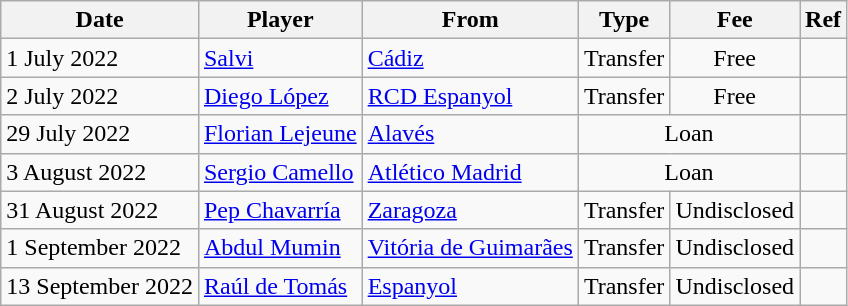<table class="wikitable">
<tr>
<th>Date</th>
<th>Player</th>
<th>From</th>
<th>Type</th>
<th>Fee</th>
<th>Ref</th>
</tr>
<tr>
<td>1 July 2022</td>
<td> <a href='#'>Salvi</a></td>
<td><a href='#'>Cádiz</a></td>
<td align=center>Transfer</td>
<td align=center>Free</td>
<td align=center></td>
</tr>
<tr>
<td>2 July 2022</td>
<td> <a href='#'>Diego López</a></td>
<td><a href='#'>RCD Espanyol</a></td>
<td align=center>Transfer</td>
<td align=center>Free</td>
<td align=center></td>
</tr>
<tr>
<td>29 July 2022</td>
<td> <a href='#'>Florian Lejeune</a></td>
<td><a href='#'>Alavés</a></td>
<td colspan="2" align=center>Loan</td>
<td align=center></td>
</tr>
<tr>
<td>3 August 2022</td>
<td> <a href='#'>Sergio Camello</a></td>
<td><a href='#'>Atlético Madrid</a></td>
<td colspan="2" align=center>Loan</td>
<td align=center></td>
</tr>
<tr>
<td>31 August 2022</td>
<td> <a href='#'>Pep Chavarría</a></td>
<td><a href='#'>Zaragoza</a></td>
<td align=center>Transfer</td>
<td align=center>Undisclosed</td>
<td align=center></td>
</tr>
<tr>
<td>1 September 2022</td>
<td> <a href='#'>Abdul Mumin</a></td>
<td> <a href='#'>Vitória de Guimarães</a></td>
<td align=center>Transfer</td>
<td align=center>Undisclosed</td>
<td align=center></td>
</tr>
<tr>
<td>13 September 2022</td>
<td> <a href='#'>Raúl de Tomás</a></td>
<td><a href='#'>Espanyol</a></td>
<td align=center>Transfer</td>
<td align=center>Undisclosed</td>
<td align=center></td>
</tr>
</table>
